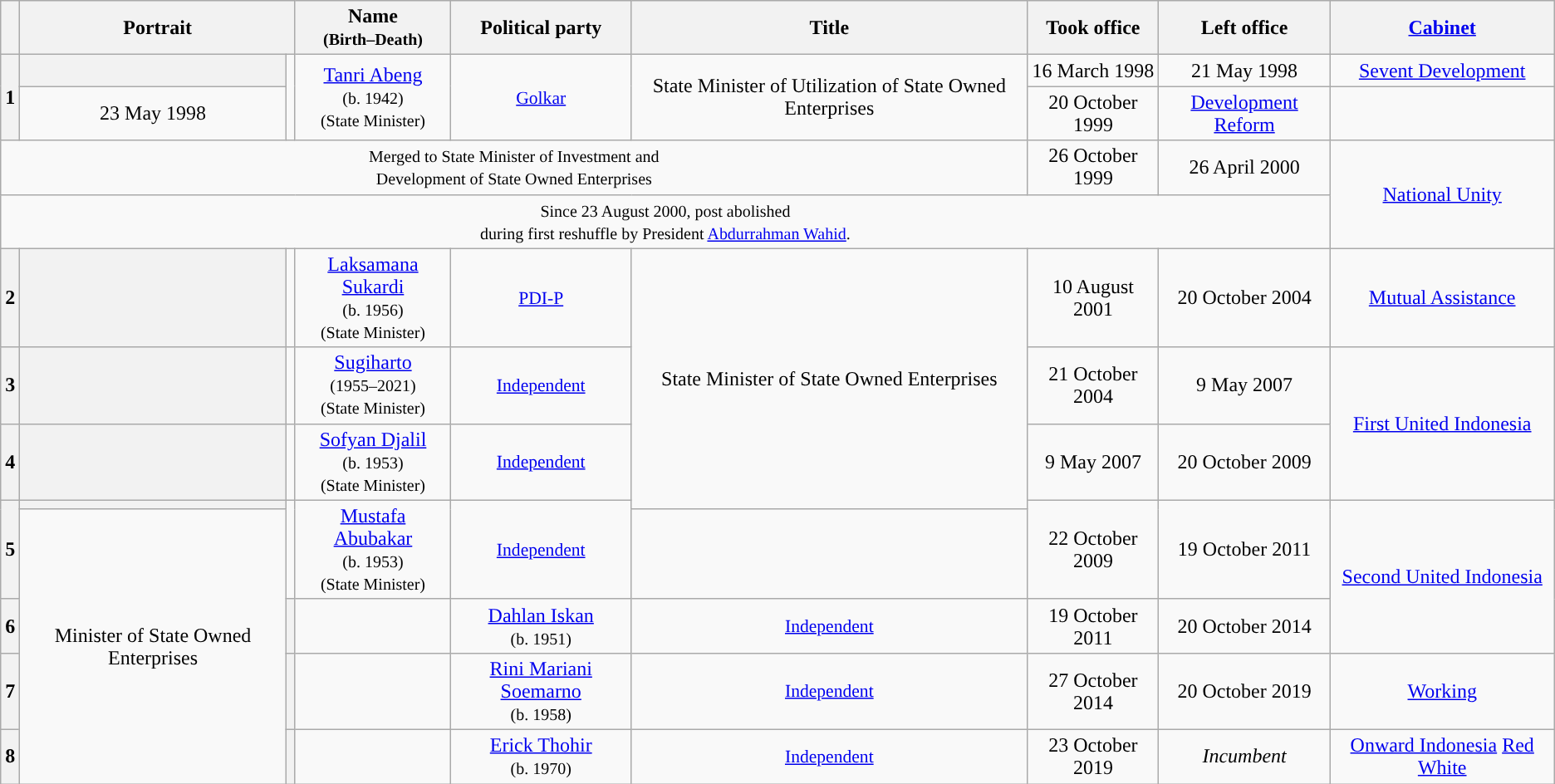<table class="wikitable" style="text-align:center;">
<tr>
<th></th>
<th colspan=2>Portrait</th>
<th>Name<br><small>(Birth–Death)</small></th>
<th>Political party</th>
<th>Title</th>
<th>Took office</th>
<th>Left office</th>
<th><a href='#'>Cabinet</a></th>
</tr>
<tr>
<th rowspan="2">1</th>
<th style="background:"></th>
<td rowspan="2"></td>
<td rowspan="2"><a href='#'>Tanri Abeng</a><br><small>(b. 1942)</small><br><small>(State Minister)</small></td>
<td rowspan=2 style="font-size: 90%"><a href='#'>Golkar</a></td>
<td rowspan="2">State Minister of Utilization of State Owned Enterprises</td>
<td>16 March 1998</td>
<td>21 May 1998</td>
<td><a href='#'>Sevent Development</a></td>
</tr>
<tr>
<td>23 May 1998</td>
<td>20 October 1999</td>
<td><a href='#'>Development Reform</a></td>
</tr>
<tr>
<td colspan=6><small>Merged to State Minister of Investment and<br> Development of State Owned Enterprises</small></td>
<td>26 October 1999</td>
<td>26 April 2000</td>
<td rowspan="2"><a href='#'>National Unity</a></td>
</tr>
<tr>
<td colspan="8"><small>Since 23 August 2000, post abolished<br> during first reshuffle by President <a href='#'>Abdurrahman Wahid</a>.</small></td>
</tr>
<tr>
<th>2</th>
<th style="background:"></th>
<td></td>
<td><a href='#'>Laksamana Sukardi</a><br><small>(b. 1956)</small><br><small>(State Minister)</small></td>
<td style="font-size: 90%"><a href='#'>PDI-P</a></td>
<td rowspan="4">State Minister of State Owned Enterprises</td>
<td>10 August 2001</td>
<td>20 October 2004</td>
<td><a href='#'>Mutual Assistance</a></td>
</tr>
<tr>
<th>3</th>
<th style="background:"></th>
<td></td>
<td><a href='#'>Sugiharto</a><br><small>(1955–2021)</small><br><small>(State Minister)</small></td>
<td style="font-size: 90%"><a href='#'>Independent</a></td>
<td>21 October 2004</td>
<td>9 May 2007</td>
<td rowspan="2"><a href='#'>First United Indonesia</a></td>
</tr>
<tr>
<th>4</th>
<th style="background:"></th>
<td></td>
<td><a href='#'>Sofyan Djalil</a><br><small>(b. 1953)</small><br><small>(State Minister)</small></td>
<td style="font-size: 90%"><a href='#'>Independent</a></td>
<td>9 May 2007</td>
<td>20 October 2009</td>
</tr>
<tr>
<th rowspan="2">5</th>
<th style="background:"></th>
<td rowspan="2"></td>
<td rowspan="2"><a href='#'>Mustafa Abubakar</a><br><small>(b. 1953)</small><br><small>(State Minister)</small></td>
<td rowspan=2 style="font-size: 90%"><a href='#'>Independent</a></td>
<td rowspan="2">22 October 2009</td>
<td rowspan="2">19 October 2011</td>
<td rowspan="3"><a href='#'>Second United Indonesia</a></td>
</tr>
<tr>
<td rowspan="4">Minister of State Owned Enterprises</td>
</tr>
<tr>
<th>6</th>
<th style="background:"></th>
<td></td>
<td><a href='#'>Dahlan Iskan</a><br><small>(b. 1951)</small></td>
<td style="font-size: 90%"><a href='#'>Independent</a></td>
<td>19 October 2011</td>
<td>20 October 2014</td>
</tr>
<tr>
<th>7</th>
<th style="background:"></th>
<td></td>
<td><a href='#'>Rini Mariani Soemarno</a><br><small>(b. 1958)</small></td>
<td style="font-size: 90%"><a href='#'>Independent</a></td>
<td>27 October 2014</td>
<td>20 October 2019</td>
<td><a href='#'>Working</a></td>
</tr>
<tr>
<th>8</th>
<th style="background:"></th>
<td></td>
<td><a href='#'>Erick Thohir</a><br><small>(b. 1970)</small></td>
<td style="font-size: 90%"><a href='#'>Independent</a></td>
<td>23 October 2019</td>
<td><em>Incumbent</em></td>
<td><a href='#'>Onward Indonesia</a> <a href='#'>Red White</a></td>
</tr>
</table>
